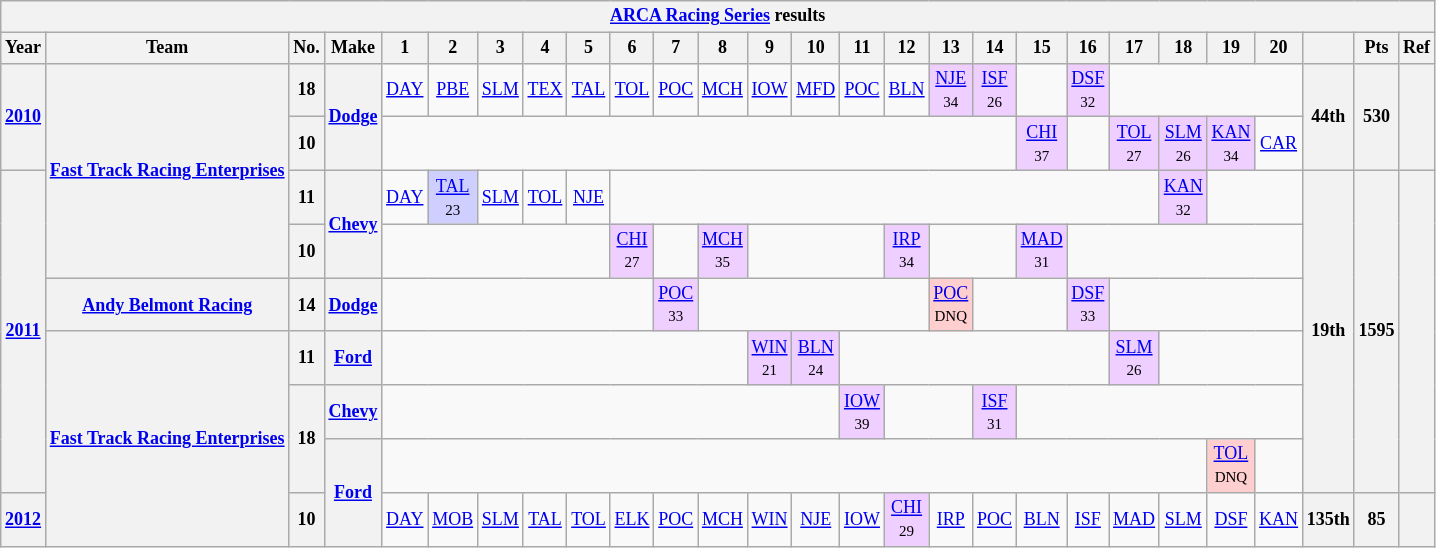<table class="wikitable" style="text-align:center; font-size:75%">
<tr>
<th colspan=45><a href='#'>ARCA Racing Series</a> results</th>
</tr>
<tr>
<th>Year</th>
<th>Team</th>
<th>No.</th>
<th>Make</th>
<th>1</th>
<th>2</th>
<th>3</th>
<th>4</th>
<th>5</th>
<th>6</th>
<th>7</th>
<th>8</th>
<th>9</th>
<th>10</th>
<th>11</th>
<th>12</th>
<th>13</th>
<th>14</th>
<th>15</th>
<th>16</th>
<th>17</th>
<th>18</th>
<th>19</th>
<th>20</th>
<th></th>
<th>Pts</th>
<th>Ref</th>
</tr>
<tr>
<th rowspan=2><a href='#'>2010</a></th>
<th rowspan=4><a href='#'>Fast Track Racing Enterprises</a></th>
<th>18</th>
<th rowspan=2><a href='#'>Dodge</a></th>
<td><a href='#'>DAY</a></td>
<td><a href='#'>PBE</a></td>
<td><a href='#'>SLM</a></td>
<td><a href='#'>TEX</a></td>
<td><a href='#'>TAL</a></td>
<td><a href='#'>TOL</a></td>
<td><a href='#'>POC</a></td>
<td><a href='#'>MCH</a></td>
<td><a href='#'>IOW</a></td>
<td><a href='#'>MFD</a></td>
<td><a href='#'>POC</a></td>
<td><a href='#'>BLN</a></td>
<td style="background:#EFCFFF;"><a href='#'>NJE</a><br><small>34</small></td>
<td style="background:#EFCFFF;"><a href='#'>ISF</a><br><small>26</small></td>
<td></td>
<td style="background:#EFCFFF;"><a href='#'>DSF</a><br><small>32</small></td>
<td colspan=4></td>
<th rowspan=2>44th</th>
<th rowspan=2>530</th>
<th rowspan=2></th>
</tr>
<tr>
<th>10</th>
<td colspan=14></td>
<td style="background:#EFCFFF;"><a href='#'>CHI</a><br><small>37</small></td>
<td></td>
<td style="background:#EFCFFF;"><a href='#'>TOL</a><br><small>27</small></td>
<td style="background:#EFCFFF;"><a href='#'>SLM</a><br><small>26</small></td>
<td style="background:#EFCFFF;"><a href='#'>KAN</a><br><small>34</small></td>
<td><a href='#'>CAR</a></td>
</tr>
<tr>
<th rowspan=6><a href='#'>2011</a></th>
<th>11</th>
<th rowspan=2><a href='#'>Chevy</a></th>
<td><a href='#'>DAY</a></td>
<td style="background:#CFCFFF;"><a href='#'>TAL</a><br><small>23</small></td>
<td><a href='#'>SLM</a></td>
<td><a href='#'>TOL</a></td>
<td><a href='#'>NJE</a></td>
<td colspan=12></td>
<td style="background:#EFCFFF;"><a href='#'>KAN</a><br><small>32</small></td>
<td colspan=2></td>
<th rowspan=6>19th</th>
<th rowspan=6>1595</th>
<th rowspan=6></th>
</tr>
<tr>
<th>10</th>
<td colspan=5></td>
<td style="background:#EFCFFF;"><a href='#'>CHI</a><br><small>27</small></td>
<td></td>
<td style="background:#EFCFFF;"><a href='#'>MCH</a><br><small>35</small></td>
<td colspan=3></td>
<td style="background:#EFCFFF;"><a href='#'>IRP</a><br><small>34</small></td>
<td colspan=2></td>
<td style="background:#EFCFFF;"><a href='#'>MAD</a><br><small>31</small></td>
<td colspan=5></td>
</tr>
<tr>
<th><a href='#'>Andy Belmont Racing</a></th>
<th>14</th>
<th><a href='#'>Dodge</a></th>
<td colspan=6></td>
<td style="background:#EFCFFF;"><a href='#'>POC</a><br><small>33</small></td>
<td colspan=5></td>
<td style="background:#FFCFCF;"><a href='#'>POC</a><br><small>DNQ</small></td>
<td colspan=2></td>
<td style="background:#EFCFFF;"><a href='#'>DSF</a><br><small>33</small></td>
<td colspan=4></td>
</tr>
<tr>
<th rowspan=4><a href='#'>Fast Track Racing Enterprises</a></th>
<th>11</th>
<th><a href='#'>Ford</a></th>
<td colspan=8></td>
<td style="background:#EFCFFF;"><a href='#'>WIN</a><br><small>21</small></td>
<td style="background:#EFCFFF;"><a href='#'>BLN</a><br><small>24</small></td>
<td colspan=6></td>
<td style="background:#EFCFFF;"><a href='#'>SLM</a><br><small>26</small></td>
<td colspan=3></td>
</tr>
<tr>
<th rowspan=2>18</th>
<th><a href='#'>Chevy</a></th>
<td colspan=10></td>
<td style="background:#EFCFFF;"><a href='#'>IOW</a><br><small>39</small></td>
<td colspan=2></td>
<td style="background:#EFCFFF;"><a href='#'>ISF</a><br><small>31</small></td>
<td colspan=6></td>
</tr>
<tr>
<th rowspan=2><a href='#'>Ford</a></th>
<td colspan=18></td>
<td style="background:#FFCFCF;"><a href='#'>TOL</a><br><small>DNQ</small></td>
<td></td>
</tr>
<tr>
<th><a href='#'>2012</a></th>
<th>10</th>
<td><a href='#'>DAY</a></td>
<td><a href='#'>MOB</a></td>
<td><a href='#'>SLM</a></td>
<td><a href='#'>TAL</a></td>
<td><a href='#'>TOL</a></td>
<td><a href='#'>ELK</a></td>
<td><a href='#'>POC</a></td>
<td><a href='#'>MCH</a></td>
<td><a href='#'>WIN</a></td>
<td><a href='#'>NJE</a></td>
<td><a href='#'>IOW</a></td>
<td style="background:#EFCFFF;"><a href='#'>CHI</a><br><small>29</small></td>
<td><a href='#'>IRP</a></td>
<td><a href='#'>POC</a></td>
<td><a href='#'>BLN</a></td>
<td><a href='#'>ISF</a></td>
<td><a href='#'>MAD</a></td>
<td><a href='#'>SLM</a></td>
<td><a href='#'>DSF</a></td>
<td><a href='#'>KAN</a></td>
<th>135th</th>
<th>85</th>
<th></th>
</tr>
</table>
